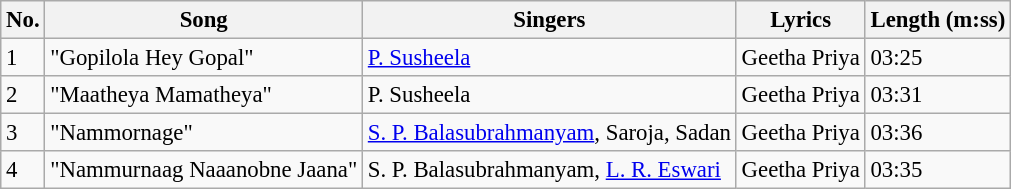<table class="wikitable" style="font-size:95%;">
<tr>
<th>No.</th>
<th>Song</th>
<th>Singers</th>
<th>Lyrics</th>
<th>Length (m:ss)</th>
</tr>
<tr>
<td>1</td>
<td>"Gopilola Hey Gopal"</td>
<td><a href='#'>P. Susheela</a></td>
<td>Geetha Priya</td>
<td>03:25</td>
</tr>
<tr>
<td>2</td>
<td>"Maatheya Mamatheya"</td>
<td>P. Susheela</td>
<td>Geetha Priya</td>
<td>03:31</td>
</tr>
<tr>
<td>3</td>
<td>"Nammornage"</td>
<td><a href='#'>S. P. Balasubrahmanyam</a>, Saroja, Sadan</td>
<td>Geetha Priya</td>
<td>03:36</td>
</tr>
<tr>
<td>4</td>
<td>"Nammurnaag Naaanobne Jaana"</td>
<td>S. P. Balasubrahmanyam, <a href='#'>L. R. Eswari</a></td>
<td>Geetha Priya</td>
<td>03:35</td>
</tr>
</table>
